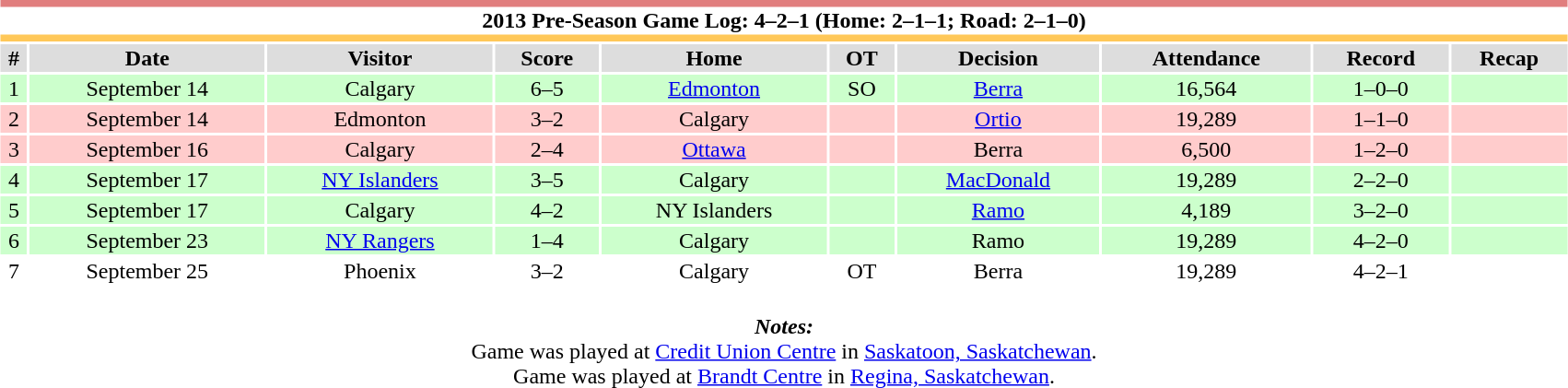<table class="toccolours collapsible collapsed"  style="width:90%; clear:both; margin:1.5em auto; text-align:center;">
<tr>
<th colspan=10 style="background:#fff; border-top:#e17e7e 5px solid; border-bottom:#FFC859 5px solid;">2013 Pre-Season Game Log: 4–2–1 (Home: 2–1–1; Road: 2–1–0)</th>
</tr>
<tr style="text-align:center; background:#ddd;">
<th>#</th>
<th>Date</th>
<th>Visitor</th>
<th>Score</th>
<th>Home</th>
<th>OT</th>
<th>Decision</th>
<th>Attendance</th>
<th>Record</th>
<th>Recap</th>
</tr>
<tr style="text-align:center; background:#cfc;">
<td>1</td>
<td>September 14</td>
<td>Calgary</td>
<td>6–5</td>
<td><a href='#'>Edmonton</a></td>
<td>SO</td>
<td><a href='#'>Berra</a></td>
<td>16,564</td>
<td>1–0–0</td>
<td></td>
</tr>
<tr style="text-align:center; background:#fcc;">
<td>2</td>
<td>September 14</td>
<td>Edmonton</td>
<td>3–2</td>
<td>Calgary</td>
<td></td>
<td><a href='#'>Ortio</a></td>
<td>19,289</td>
<td>1–1–0</td>
<td></td>
</tr>
<tr style="text-align:center; background:#fcc;">
<td>3</td>
<td>September 16</td>
<td>Calgary</td>
<td>2–4</td>
<td><a href='#'>Ottawa</a></td>
<td></td>
<td>Berra</td>
<td>6,500</td>
<td>1–2–0</td>
<td></td>
</tr>
<tr style="text-align:center; background:#cfc;">
<td>4</td>
<td>September 17</td>
<td><a href='#'>NY Islanders</a></td>
<td>3–5</td>
<td>Calgary</td>
<td></td>
<td><a href='#'>MacDonald</a></td>
<td>19,289</td>
<td>2–2–0</td>
<td></td>
</tr>
<tr style="text-align:center; background:#cfc;">
<td>5</td>
<td>September 17</td>
<td>Calgary</td>
<td>4–2</td>
<td>NY Islanders</td>
<td></td>
<td><a href='#'>Ramo</a></td>
<td>4,189</td>
<td>3–2–0</td>
<td></td>
</tr>
<tr style="text-align:center; background:#cfc;">
<td>6</td>
<td>September 23</td>
<td><a href='#'>NY Rangers</a></td>
<td>1–4</td>
<td>Calgary</td>
<td></td>
<td>Ramo</td>
<td>19,289</td>
<td>4–2–0</td>
<td></td>
</tr>
<tr style="text-align:center; background:#fff;">
<td>7</td>
<td>September 25</td>
<td>Phoenix</td>
<td>3–2</td>
<td>Calgary</td>
<td>OT</td>
<td>Berra</td>
<td>19,289</td>
<td>4–2–1</td>
<td></td>
</tr>
<tr>
<td colspan="10" style="text-align:center;"><br><strong><em>Notes:</em></strong><br>
Game was played at <a href='#'>Credit Union Centre</a> in <a href='#'>Saskatoon, Saskatchewan</a>.<br>
Game was played at <a href='#'>Brandt Centre</a> in <a href='#'>Regina, Saskatchewan</a>.</td>
</tr>
</table>
